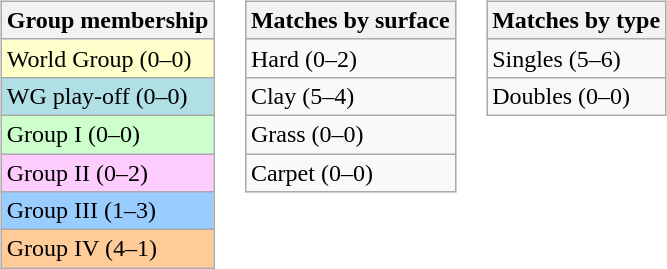<table>
<tr valign=top>
<td><br><table class=wikitable>
<tr>
<th>Group membership</th>
</tr>
<tr bgcolor=#FFFFCC>
<td>World Group (0–0)</td>
</tr>
<tr style="background:#B0E0E6;">
<td>WG play-off (0–0)</td>
</tr>
<tr bgcolor=#CCFFCC>
<td>Group I (0–0)</td>
</tr>
<tr bgcolor=#FFCCFF>
<td>Group II (0–2)</td>
</tr>
<tr bgcolor=#99CCFF>
<td>Group III (1–3)</td>
</tr>
<tr bgcolor=#FFCC99>
<td>Group IV (4–1)</td>
</tr>
</table>
</td>
<td><br><table class=wikitable>
<tr>
<th>Matches by surface</th>
</tr>
<tr>
<td>Hard (0–2)</td>
</tr>
<tr>
<td>Clay (5–4)</td>
</tr>
<tr>
<td>Grass (0–0)</td>
</tr>
<tr>
<td>Carpet (0–0)</td>
</tr>
</table>
</td>
<td><br><table class=wikitable>
<tr>
<th>Matches by type</th>
</tr>
<tr>
<td>Singles (5–6)</td>
</tr>
<tr>
<td>Doubles (0–0)</td>
</tr>
</table>
</td>
</tr>
</table>
